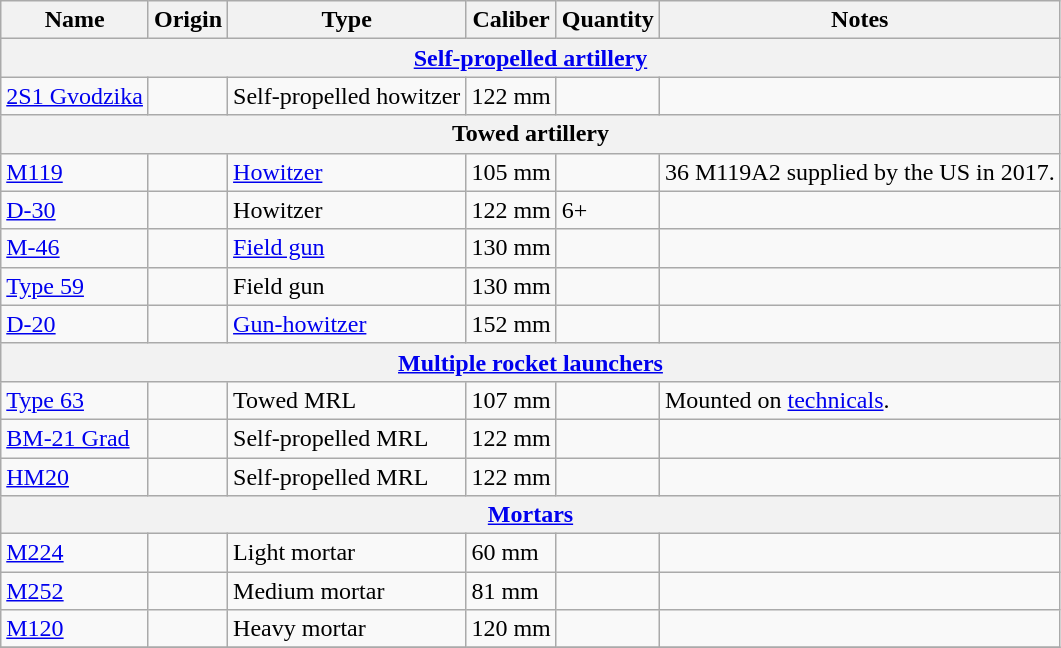<table class="wikitable">
<tr>
<th>Name</th>
<th>Origin</th>
<th>Type</th>
<th>Caliber</th>
<th>Quantity</th>
<th>Notes</th>
</tr>
<tr>
<th colspan="6"><a href='#'>Self-propelled artillery</a></th>
</tr>
<tr>
<td><a href='#'>2S1 Gvodzika</a></td>
<td></td>
<td>Self-propelled howitzer</td>
<td>122 mm</td>
<td></td>
<td></td>
</tr>
<tr>
<th colspan="6">Towed artillery</th>
</tr>
<tr>
<td><a href='#'>M119</a></td>
<td></td>
<td><a href='#'>Howitzer</a></td>
<td>105 mm</td>
<td></td>
<td>36 M119A2 supplied by the US in 2017.</td>
</tr>
<tr>
<td><a href='#'>D-30</a></td>
<td></td>
<td>Howitzer</td>
<td>122 mm</td>
<td>6+</td>
<td></td>
</tr>
<tr>
<td><a href='#'>M-46</a></td>
<td></td>
<td><a href='#'>Field gun</a></td>
<td>130 mm</td>
<td></td>
<td></td>
</tr>
<tr>
<td><a href='#'>Type 59</a></td>
<td></td>
<td>Field gun</td>
<td>130 mm</td>
<td></td>
<td></td>
</tr>
<tr>
<td><a href='#'>D-20</a></td>
<td></td>
<td><a href='#'>Gun-howitzer</a></td>
<td>152 mm</td>
<td></td>
<td></td>
</tr>
<tr>
<th colspan="6"><a href='#'>Multiple rocket launchers</a></th>
</tr>
<tr>
<td><a href='#'>Type 63</a></td>
<td></td>
<td>Towed MRL</td>
<td>107 mm</td>
<td></td>
<td>Mounted on <a href='#'>technicals</a>.</td>
</tr>
<tr>
<td><a href='#'>BM-21 Grad</a></td>
<td></td>
<td>Self-propelled MRL</td>
<td>122 mm</td>
<td></td>
<td></td>
</tr>
<tr>
<td><a href='#'>HM20</a></td>
<td></td>
<td>Self-propelled MRL</td>
<td>122 mm</td>
<td></td>
<td></td>
</tr>
<tr>
<th colspan="6"><a href='#'>Mortars</a></th>
</tr>
<tr>
<td><a href='#'>M224</a></td>
<td></td>
<td>Light mortar</td>
<td>60 mm</td>
<td></td>
<td></td>
</tr>
<tr>
<td><a href='#'>M252</a></td>
<td><br></td>
<td>Medium mortar</td>
<td>81 mm</td>
<td></td>
<td></td>
</tr>
<tr>
<td><a href='#'>M120</a></td>
<td><br></td>
<td>Heavy mortar</td>
<td>120 mm</td>
<td></td>
<td></td>
</tr>
<tr>
</tr>
</table>
